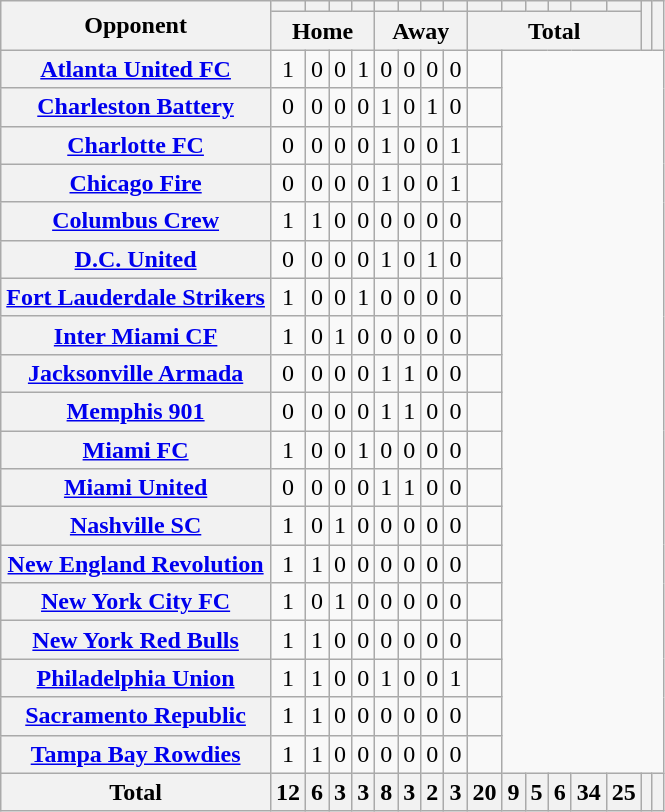<table class="wikitable plainrowheaders sortable" style="text-align:center">
<tr>
<th rowspan="2" scope="col">Opponent</th>
<th scope="col"></th>
<th scope="col"></th>
<th scope="col"></th>
<th scope="col"></th>
<th scope="col"></th>
<th scope="col"></th>
<th scope="col"></th>
<th scope="col"></th>
<th scope="col"></th>
<th scope="col"></th>
<th scope="col"></th>
<th scope="col"></th>
<th scope="col"></th>
<th scope="col"></th>
<th rowspan="2" scope="col"></th>
<th rowspan="2"></th>
</tr>
<tr class="unsortable">
<th colspan="4">Home</th>
<th colspan="4">Away</th>
<th colspan="6">Total</th>
</tr>
<tr>
<th scope="row"> <a href='#'>Atlanta United FC</a></th>
<td>1</td>
<td>0</td>
<td>0</td>
<td>1</td>
<td>0</td>
<td>0</td>
<td>0</td>
<td>0<br></td>
<td></td>
</tr>
<tr>
<th scope="row"> <a href='#'>Charleston Battery</a></th>
<td>0</td>
<td>0</td>
<td>0</td>
<td>0</td>
<td>1</td>
<td>0</td>
<td>1</td>
<td>0<br></td>
<td></td>
</tr>
<tr>
<th scope="row"> <a href='#'>Charlotte FC</a></th>
<td>0</td>
<td>0</td>
<td>0</td>
<td>0</td>
<td>1</td>
<td>0</td>
<td>0</td>
<td>1<br></td>
<td></td>
</tr>
<tr>
<th scope="row"> <a href='#'>Chicago Fire</a></th>
<td>0</td>
<td>0</td>
<td>0</td>
<td>0</td>
<td>1</td>
<td>0</td>
<td>0</td>
<td>1<br></td>
<td></td>
</tr>
<tr>
<th scope="row"> <a href='#'>Columbus Crew</a></th>
<td>1</td>
<td>1</td>
<td>0</td>
<td>0</td>
<td>0</td>
<td>0</td>
<td>0</td>
<td>0<br></td>
<td></td>
</tr>
<tr>
<th scope="row"> <a href='#'>D.C. United</a></th>
<td>0</td>
<td>0</td>
<td>0</td>
<td>0</td>
<td>1</td>
<td>0</td>
<td>1</td>
<td>0<br></td>
<td></td>
</tr>
<tr>
<th scope="row"> <a href='#'>Fort Lauderdale Strikers</a></th>
<td>1</td>
<td>0</td>
<td>0</td>
<td>1</td>
<td>0</td>
<td>0</td>
<td>0</td>
<td>0<br></td>
<td></td>
</tr>
<tr>
<th scope="row"> <a href='#'>Inter Miami CF</a></th>
<td>1</td>
<td>0</td>
<td>1</td>
<td>0</td>
<td>0</td>
<td>0</td>
<td>0</td>
<td>0<br></td>
<td></td>
</tr>
<tr>
<th scope="row"> <a href='#'>Jacksonville Armada</a></th>
<td>0</td>
<td>0</td>
<td>0</td>
<td>0</td>
<td>1</td>
<td>1</td>
<td>0</td>
<td>0<br></td>
<td></td>
</tr>
<tr>
<th scope="row"> <a href='#'>Memphis 901</a></th>
<td>0</td>
<td>0</td>
<td>0</td>
<td>0</td>
<td>1</td>
<td>1</td>
<td>0</td>
<td>0<br></td>
<td></td>
</tr>
<tr>
<th scope="row"> <a href='#'>Miami FC</a></th>
<td>1</td>
<td>0</td>
<td>0</td>
<td>1</td>
<td>0</td>
<td>0</td>
<td>0</td>
<td>0<br></td>
<td></td>
</tr>
<tr>
<th scope="row"> <a href='#'>Miami United</a></th>
<td>0</td>
<td>0</td>
<td>0</td>
<td>0</td>
<td>1</td>
<td>1</td>
<td>0</td>
<td>0<br></td>
<td></td>
</tr>
<tr>
<th scope="row"> <a href='#'>Nashville SC</a></th>
<td>1</td>
<td>0</td>
<td>1</td>
<td>0</td>
<td>0</td>
<td>0</td>
<td>0</td>
<td>0<br></td>
<td></td>
</tr>
<tr>
<th scope="row"> <a href='#'>New England Revolution</a></th>
<td>1</td>
<td>1</td>
<td>0</td>
<td>0</td>
<td>0</td>
<td>0</td>
<td>0</td>
<td>0<br></td>
<td></td>
</tr>
<tr>
<th scope="row"> <a href='#'>New York City FC</a></th>
<td>1</td>
<td>0</td>
<td>1</td>
<td>0</td>
<td>0</td>
<td>0</td>
<td>0</td>
<td>0<br></td>
<td></td>
</tr>
<tr>
<th scope="row"> <a href='#'>New York Red Bulls</a></th>
<td>1</td>
<td>1</td>
<td>0</td>
<td>0</td>
<td>0</td>
<td>0</td>
<td>0</td>
<td>0<br></td>
<td></td>
</tr>
<tr>
<th scope="row"> <a href='#'>Philadelphia Union</a></th>
<td>1</td>
<td>1</td>
<td>0</td>
<td>0</td>
<td>1</td>
<td>0</td>
<td>0</td>
<td>1<br></td>
<td></td>
</tr>
<tr>
<th scope="row"> <a href='#'>Sacramento Republic</a></th>
<td>1</td>
<td>1</td>
<td>0</td>
<td>0</td>
<td>0</td>
<td>0</td>
<td>0</td>
<td>0<br></td>
<td></td>
</tr>
<tr>
<th scope="row"> <a href='#'>Tampa Bay Rowdies</a></th>
<td>1</td>
<td>1</td>
<td>0</td>
<td>0</td>
<td>0</td>
<td>0</td>
<td>0</td>
<td>0<br></td>
<td></td>
</tr>
<tr>
<th>Total</th>
<th>12</th>
<th>6</th>
<th>3</th>
<th>3</th>
<th>8</th>
<th>3</th>
<th>2</th>
<th>3</th>
<th>20</th>
<th>9</th>
<th>5</th>
<th>6</th>
<th>34</th>
<th>25</th>
<th><br></th>
<th></th>
</tr>
</table>
